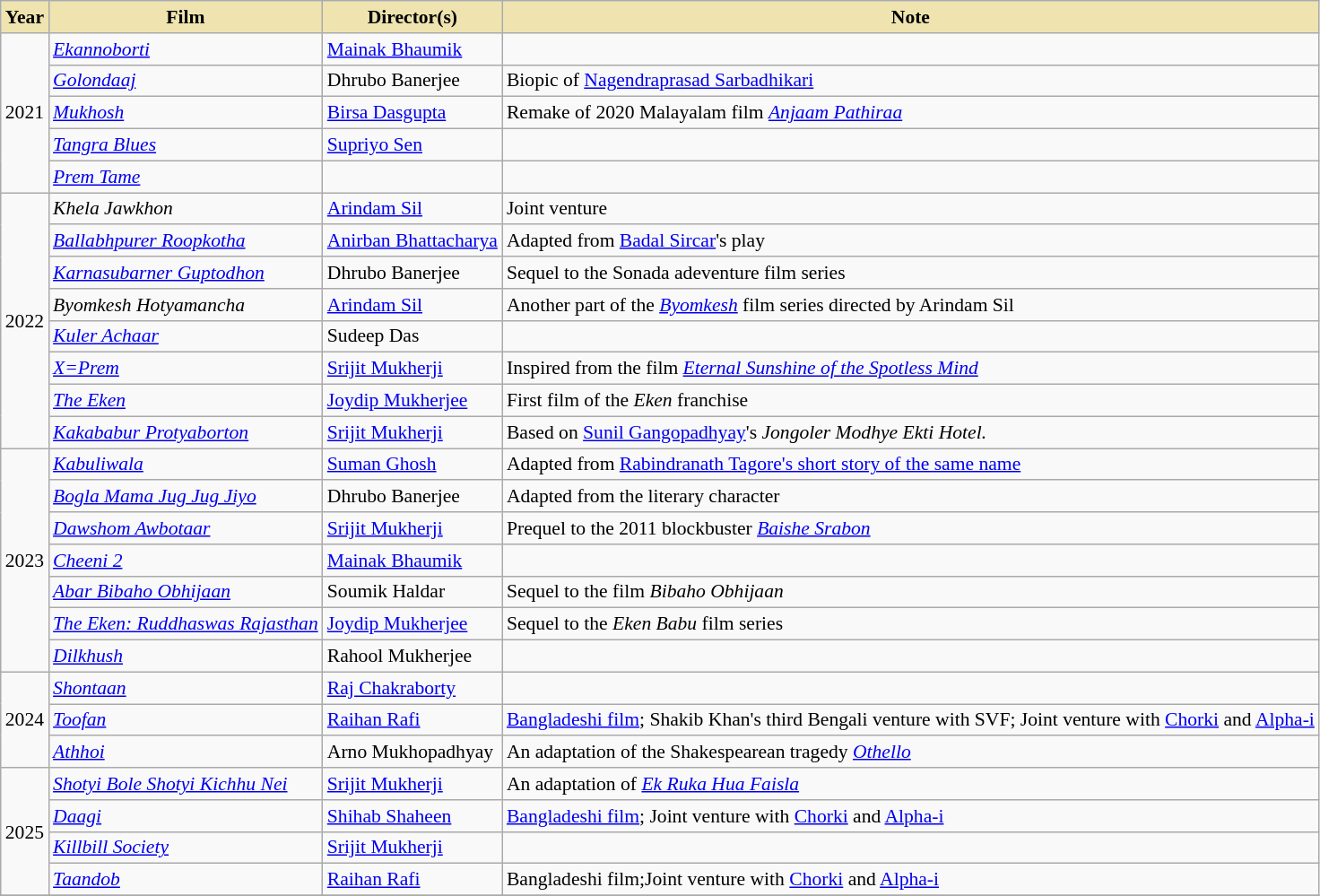<table class="wikitable" style="font-size:90%">
<tr>
<th scope="col" style="background-color:#EFE4B0;">Year</th>
<th scope="col" style="background-color:#EFE4B0;">Film</th>
<th scope="col" style="background-color:#EFE4B0;">Director(s)</th>
<th scope="col" style="background-color:#EFE4B0;">Note</th>
</tr>
<tr>
<td rowspan="5" align="center">2021</td>
<td><em><a href='#'>Ekannoborti</a></em></td>
<td><a href='#'>Mainak Bhaumik</a></td>
<td></td>
</tr>
<tr>
<td><em><a href='#'>Golondaaj</a></em></td>
<td>Dhrubo Banerjee</td>
<td>Biopic of <a href='#'>Nagendraprasad Sarbadhikari</a></td>
</tr>
<tr>
<td><em><a href='#'>Mukhosh</a></em></td>
<td><a href='#'>Birsa Dasgupta</a></td>
<td>Remake of 2020 Malayalam film <em><a href='#'>Anjaam Pathiraa</a></em></td>
</tr>
<tr>
<td><em><a href='#'>Tangra Blues</a></em></td>
<td><a href='#'>Supriyo Sen</a></td>
<td></td>
</tr>
<tr>
<td><em><a href='#'>Prem Tame</a></em></td>
<td></td>
<td></td>
</tr>
<tr>
<td rowspan="8">2022</td>
<td><em>Khela Jawkhon</em></td>
<td><a href='#'>Arindam Sil</a></td>
<td>Joint venture</td>
</tr>
<tr>
<td><em><a href='#'>Ballabhpurer Roopkotha</a></em></td>
<td><a href='#'>Anirban Bhattacharya</a></td>
<td>Adapted from <a href='#'>Badal Sircar</a>'s play</td>
</tr>
<tr>
<td><em><a href='#'>Karnasubarner Guptodhon</a></em></td>
<td>Dhrubo Banerjee</td>
<td>Sequel to the Sonada adeventure film series</td>
</tr>
<tr>
<td><em>Byomkesh Hotyamancha</em></td>
<td><a href='#'>Arindam Sil</a></td>
<td>Another part of the <a href='#'><em>Byomkesh</em></a> film series directed by Arindam Sil</td>
</tr>
<tr>
<td><em><a href='#'>Kuler Achaar</a></em></td>
<td>Sudeep Das</td>
<td></td>
</tr>
<tr>
<td><em><a href='#'>X=Prem</a></em></td>
<td><a href='#'>Srijit Mukherji</a></td>
<td>Inspired from the film <em><a href='#'>Eternal Sunshine of the Spotless Mind</a></em></td>
</tr>
<tr>
<td><em><a href='#'>The Eken</a></em></td>
<td><a href='#'>Joydip Mukherjee</a></td>
<td>First film of the <em>Eken</em> franchise</td>
</tr>
<tr>
<td><em><a href='#'>Kakababur Protyaborton</a></em></td>
<td><a href='#'>Srijit Mukherji</a></td>
<td>Based on <a href='#'>Sunil Gangopadhyay</a>'s <em>Jongoler Modhye Ekti Hotel.</em></td>
</tr>
<tr>
<td rowspan="7">2023</td>
<td><em><a href='#'>Kabuliwala</a></em></td>
<td><a href='#'>Suman Ghosh</a></td>
<td>Adapted from <a href='#'>Rabindranath Tagore's short story of the same name</a></td>
</tr>
<tr>
<td><em><a href='#'>Bogla Mama Jug Jug Jiyo</a></em></td>
<td>Dhrubo Banerjee</td>
<td>Adapted from the literary character</td>
</tr>
<tr>
<td><em><a href='#'>Dawshom Awbotaar</a></em></td>
<td><a href='#'>Srijit Mukherji</a></td>
<td>Prequel to the 2011 blockbuster <em><a href='#'>Baishe Srabon</a></em></td>
</tr>
<tr>
<td><em><a href='#'>Cheeni 2</a></em></td>
<td><a href='#'>Mainak Bhaumik</a></td>
<td></td>
</tr>
<tr>
<td><em><a href='#'>Abar Bibaho Obhijaan</a></em></td>
<td>Soumik Haldar</td>
<td>Sequel to the film <em>Bibaho Obhijaan</em></td>
</tr>
<tr>
<td><em><a href='#'>The Eken: Ruddhaswas Rajasthan</a></em></td>
<td><a href='#'>Joydip Mukherjee</a></td>
<td>Sequel to the <em>Eken Babu</em> film series</td>
</tr>
<tr>
<td><em><a href='#'>Dilkhush</a></em></td>
<td>Rahool Mukherjee</td>
<td></td>
</tr>
<tr>
<td rowspan="3">2024</td>
<td><em><a href='#'>Shontaan</a></em></td>
<td><a href='#'>Raj Chakraborty</a></td>
<td></td>
</tr>
<tr>
<td><em><a href='#'>Toofan</a></em></td>
<td><a href='#'>Raihan Rafi</a></td>
<td><a href='#'>Bangladeshi film</a>; Shakib Khan's third Bengali venture with SVF; Joint venture with <a href='#'>Chorki</a> and <a href='#'>Alpha-i</a></td>
</tr>
<tr>
<td><em><a href='#'>Athhoi</a></em></td>
<td>Arno Mukhopadhyay</td>
<td>An adaptation of the Shakespearean tragedy <em><a href='#'>Othello</a></em></td>
</tr>
<tr>
<td rowspan="4">2025</td>
<td><em><a href='#'>Shotyi Bole Shotyi Kichhu Nei</a></em></td>
<td><a href='#'>Srijit Mukherji</a></td>
<td>An adaptation of <em><a href='#'>Ek Ruka Hua Faisla</a></em></td>
</tr>
<tr>
<td><em><a href='#'>Daagi</a></em></td>
<td><a href='#'>Shihab Shaheen</a></td>
<td><a href='#'>Bangladeshi film</a>; Joint venture with <a href='#'>Chorki</a> and <a href='#'>Alpha-i</a></td>
</tr>
<tr>
<td><em><a href='#'>Killbill Society</a></em></td>
<td><a href='#'>Srijit Mukherji</a></td>
<td></td>
</tr>
<tr>
<td><em><a href='#'>Taandob</a></em></td>
<td><a href='#'>Raihan Rafi</a></td>
<td>Bangladeshi film;Joint venture with <a href='#'>Chorki</a> and <a href='#'>Alpha-i</a></td>
</tr>
<tr>
</tr>
</table>
